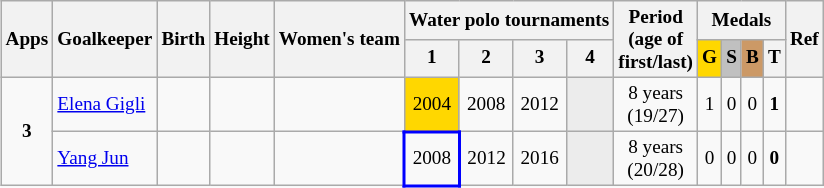<table class="wikitable sortable" style="text-align: center; font-size: 80%; margin-left: 1em;">
<tr>
<th rowspan="2">Apps</th>
<th rowspan="2">Goalkeeper</th>
<th rowspan="2">Birth</th>
<th rowspan="2">Height</th>
<th rowspan="2">Women's team</th>
<th colspan="4">Water polo tournaments</th>
<th rowspan="2">Period<br>(age of<br>first/last)</th>
<th colspan="4">Medals</th>
<th rowspan="2" class="unsortable">Ref</th>
</tr>
<tr>
<th>1</th>
<th class="unsortable">2</th>
<th class="unsortable">3</th>
<th style="width: 2em;" class="unsortable">4</th>
<th style="background-color: gold;">G</th>
<th style="background-color: silver;">S</th>
<th style="background-color: #cc9966;">B</th>
<th>T</th>
</tr>
<tr>
<td rowspan="2"><strong>3</strong></td>
<td style="text-align: left;" data-sort-value="Gigli, Elena"><a href='#'>Elena Gigli</a></td>
<td></td>
<td></td>
<td style="text-align: left;"></td>
<td style="background-color: gold;">2004</td>
<td>2008</td>
<td>2012</td>
<td style="background-color: #ececec;"></td>
<td>8 years<br>(19/27)</td>
<td>1</td>
<td>0</td>
<td>0</td>
<td><strong>1</strong></td>
<td></td>
</tr>
<tr>
<td style="text-align: left;" data-sort-value="Yang, Jun"><a href='#'>Yang Jun</a></td>
<td></td>
<td></td>
<td style="text-align: left;"></td>
<td style="border: 2px solid blue;">2008</td>
<td>2012</td>
<td>2016</td>
<td style="background-color: #ececec;"></td>
<td>8 years<br>(20/28)</td>
<td>0</td>
<td>0</td>
<td>0</td>
<td><strong>0</strong></td>
<td></td>
</tr>
</table>
